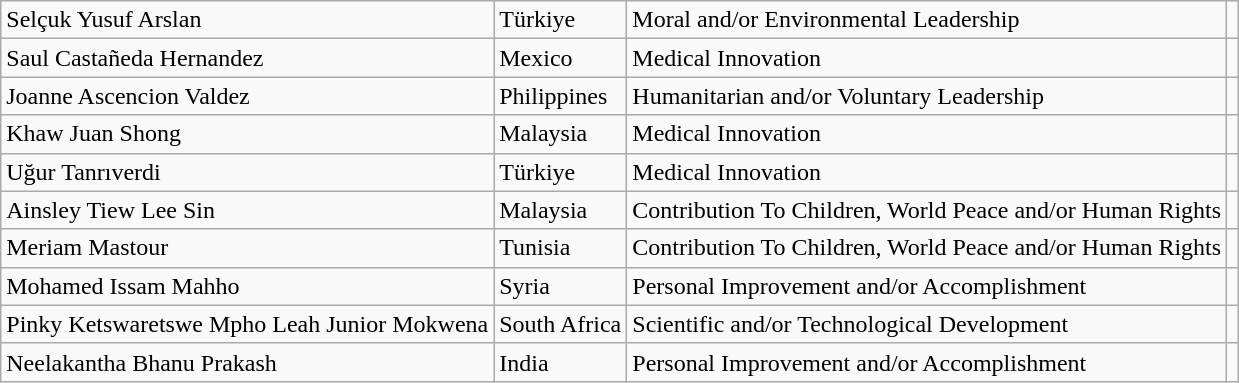<table class="wikitable">
<tr>
<td>Selçuk Yusuf Arslan</td>
<td>Türkiye</td>
<td>Moral and/or Environmental Leadership</td>
<td></td>
</tr>
<tr>
<td>Saul Castañeda Hernandez</td>
<td>Mexico</td>
<td>Medical Innovation</td>
<td></td>
</tr>
<tr>
<td>Joanne Ascencion Valdez</td>
<td>Philippines</td>
<td>Humanitarian and/or Voluntary Leadership</td>
<td></td>
</tr>
<tr>
<td>Khaw Juan Shong</td>
<td>Malaysia</td>
<td>Medical Innovation</td>
<td></td>
</tr>
<tr>
<td>Uğur Tanrıverdi</td>
<td>Türkiye</td>
<td>Medical Innovation</td>
<td></td>
</tr>
<tr>
<td>Ainsley Tiew Lee Sin</td>
<td>Malaysia</td>
<td>Contribution To Children, World Peace and/or Human Rights</td>
<td></td>
</tr>
<tr>
<td>Meriam Mastour</td>
<td>Tunisia</td>
<td>Contribution To Children, World Peace and/or Human Rights</td>
<td></td>
</tr>
<tr>
<td>Mohamed Issam Mahho</td>
<td>Syria</td>
<td>Personal Improvement and/or Accomplishment</td>
<td></td>
</tr>
<tr>
<td>Pinky Ketswaretswe Mpho Leah Junior Mokwena</td>
<td>South Africa</td>
<td>Scientific and/or Technological Development</td>
<td></td>
</tr>
<tr>
<td>Neelakantha Bhanu Prakash</td>
<td>India</td>
<td>Personal Improvement and/or Accomplishment</td>
<td></td>
</tr>
</table>
